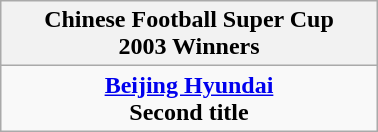<table class="wikitable" style="text-align: center; margin: 0 auto; width: 20%">
<tr>
<th>Chinese Football Super Cup <br>2003 Winners</th>
</tr>
<tr>
<td><strong><a href='#'>Beijing Hyundai</a></strong><br><strong>Second title</strong></td>
</tr>
</table>
